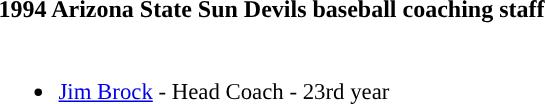<table class="toccolours">
<tr>
<th colspan=9>1994 Arizona State Sun Devils baseball coaching staff</th>
</tr>
<tr>
<td style="text-align: left; font-size: 95%;" valign="top"><br><ul><li><a href='#'>Jim Brock</a> - Head Coach - 23rd year</li></ul></td>
</tr>
</table>
